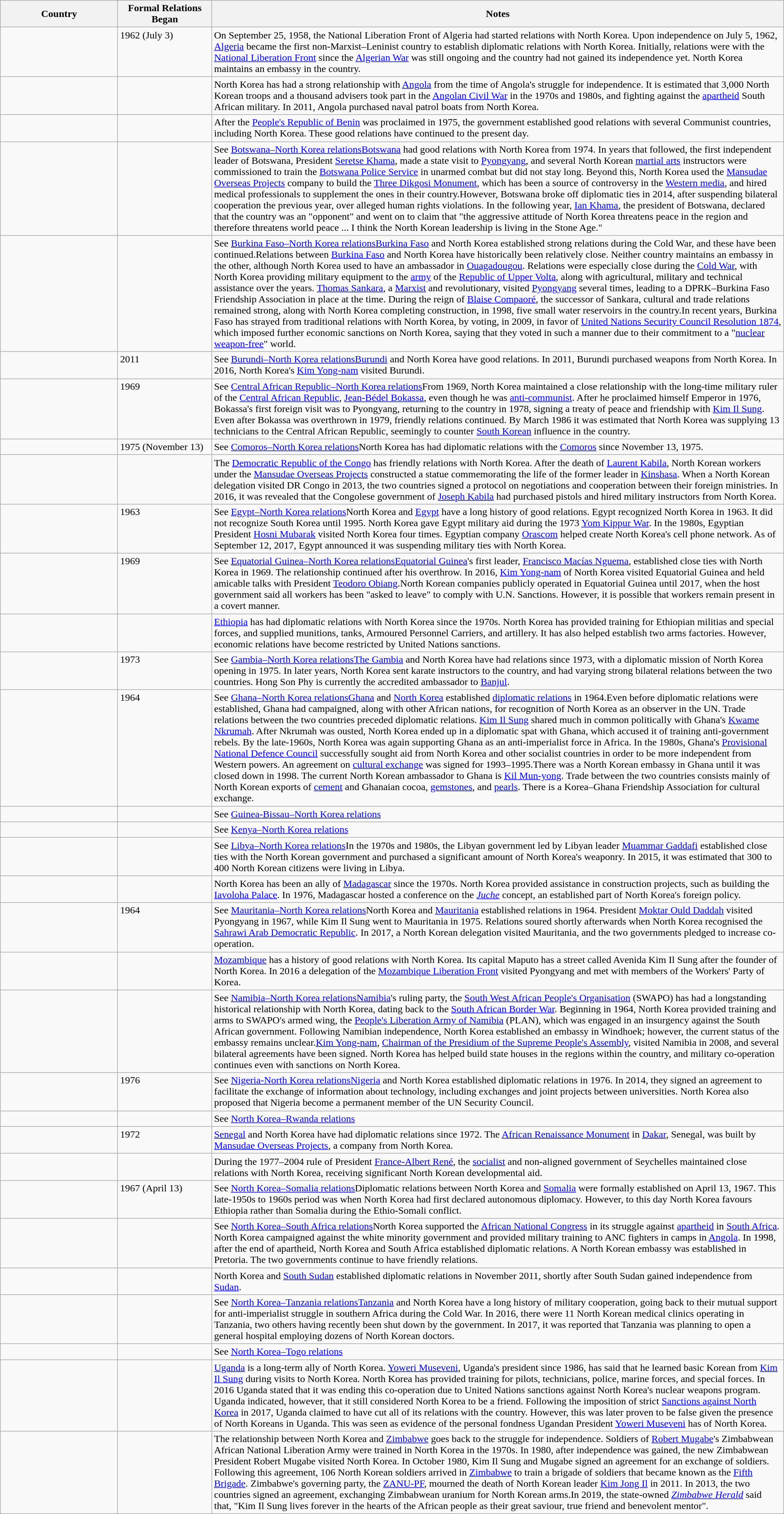<table class="wikitable sortable" style="width:100%; margin:auto;" !style="width:15%;">
<tr>
<th style="width:15%;">Country</th>
<th style="width:12%;">Formal Relations Began</th>
<th>Notes</th>
</tr>
<tr valign="top">
<td></td>
<td> 1962 (July 3)</td>
<td>On September 25, 1958, the National Liberation Front of Algeria had started relations with North Korea.  Upon independence on July 5, 1962, <a href='#'>Algeria</a> became the first non-Marxist–Leninist country to establish diplomatic relations with North Korea. Initially, relations were with the <a href='#'>National Liberation Front</a> since the <a href='#'>Algerian War</a> was still ongoing and the country had not gained its independence yet. North Korea maintains an embassy in the country.</td>
</tr>
<tr valign="top">
<td></td>
<td></td>
<td>North Korea has had a strong relationship with <a href='#'>Angola</a> from the time of Angola's struggle for independence. It is estimated that 3,000 North Korean troops and a thousand advisers took part in the <a href='#'>Angolan Civil War</a> in the 1970s and 1980s, and fighting against the <a href='#'>apartheid</a> South African military. In 2011, Angola purchased naval patrol boats from North Korea.</td>
</tr>
<tr valign="top">
<td></td>
<td></td>
<td>After the <a href='#'>People's Republic of Benin</a> was proclaimed in 1975, the government established good relations with several Communist countries, including North Korea. These good relations have continued to the present day.</td>
</tr>
<tr valign="top">
<td></td>
<td></td>
<td>See <a href='#'>Botswana–North Korea relations</a><a href='#'>Botswana</a> had good relations with North Korea from 1974. In years that followed, the first independent leader of Botswana, President <a href='#'>Seretse Khama</a>, made a state visit to <a href='#'>Pyongyang</a>, and several North Korean <a href='#'>martial arts</a> instructors were commissioned to train the <a href='#'>Botswana Police Service</a> in unarmed combat but did not stay long. Beyond this, North Korea used the <a href='#'>Mansudae Overseas Projects</a> company to build the <a href='#'>Three Dikgosi Monument</a>, which has been a source of controversy in the <a href='#'>Western media</a>, and hired medical professionals to supplement the ones in their country.However, Botswana broke off diplomatic ties in 2014, after suspending bilateral cooperation the previous year, over alleged human rights violations. In the following year, <a href='#'>Ian Khama</a>, the president of Botswana, declared that the country was an "opponent" and went on to claim that "the aggressive attitude of North Korea threatens peace in the region and therefore threatens world peace ... I think the North Korean leadership is living in the Stone Age."</td>
</tr>
<tr valign="top">
<td></td>
<td></td>
<td>See <a href='#'>Burkina Faso–North Korea relations</a><a href='#'>Burkina Faso</a> and North Korea established strong relations during the Cold War, and these have been continued.Relations between <a href='#'>Burkina Faso</a> and North Korea have historically been relatively close. Neither country maintains an embassy in the other, although North Korea used to have an ambassador in <a href='#'>Ouagadougou</a>. Relations were especially close during the <a href='#'>Cold War</a>, with North Korea providing military equipment to the <a href='#'>army</a> of the <a href='#'>Republic of Upper Volta</a>, along with agricultural, military and technical assistance over the years. <a href='#'>Thomas Sankara</a>, a <a href='#'>Marxist</a> and revolutionary, visited <a href='#'>Pyongyang</a> several times, leading to a DPRK–Burkina Faso Friendship Association in place at the time. During the reign of <a href='#'>Blaise Compaoré</a>, the successor of Sankara, cultural and trade relations remained strong, along with North Korea completing construction, in 1998, five small water reservoirs in the country.In recent years, Burkina Faso has strayed from traditional relations with North Korea, by voting, in 2009, in favor of <a href='#'>United Nations Security Council Resolution 1874</a>, which imposed further economic sanctions on North Korea, saying that they voted in such a manner due to their commitment to a "<a href='#'>nuclear weapon-free</a>" world.</td>
</tr>
<tr valign="top">
<td></td>
<td>2011</td>
<td>See <a href='#'>Burundi–North Korea relations</a><a href='#'>Burundi</a> and North Korea have good relations. In 2011, Burundi purchased weapons from North Korea. In 2016, North Korea's <a href='#'>Kim Yong-nam</a> visited Burundi.</td>
</tr>
<tr valign="top">
<td></td>
<td>1969</td>
<td>See <a href='#'>Central African Republic–North Korea relations</a>From 1969, North Korea maintained a close relationship with the long-time military ruler of the <a href='#'>Central African Republic</a>, <a href='#'>Jean-Bédel Bokassa</a>, even though he was <a href='#'>anti-communist</a>. After he proclaimed himself Emperor in 1976, Bokassa's first foreign visit was to Pyongyang, returning to the country in 1978, signing a treaty of peace and friendship with <a href='#'>Kim Il Sung</a>. Even after Bokassa was overthrown in 1979, friendly relations continued. By March 1986 it was estimated that North Korea was supplying 13 technicians to the Central African Republic, seemingly to counter <a href='#'>South Korean</a> influence in the country.</td>
</tr>
<tr valign="top">
<td></td>
<td> 1975 (November 13)</td>
<td>See <a href='#'>Comoros–North Korea relations</a>North Korea has had diplomatic relations with the <a href='#'>Comoros</a> since November 13, 1975.</td>
</tr>
<tr valign="top">
<td></td>
<td></td>
<td>The <a href='#'>Democratic Republic of the Congo</a> has friendly relations with North Korea. After the death of <a href='#'>Laurent Kabila</a>, North Korean workers under the <a href='#'>Mansudae Overseas Projects</a> constructed a statue commemorating the life of the former leader in <a href='#'>Kinshasa</a>. When a North Korean delegation visited DR Congo in 2013, the two countries signed a protocol on negotiations and cooperation between their foreign ministries. In 2016, it was revealed that the Congolese government of <a href='#'>Joseph Kabila</a> had purchased pistols and hired military instructors from North Korea.</td>
</tr>
<tr valign="top">
<td></td>
<td>1963</td>
<td>See <a href='#'>Egypt–North Korea relations</a>North Korea and <a href='#'>Egypt</a> have a long history of good relations. Egypt recognized North Korea in 1963. It did not recognize South Korea until 1995. North Korea gave Egypt military aid during the 1973 <a href='#'>Yom Kippur War</a>. In the 1980s, Egyptian President <a href='#'>Hosni Mubarak</a> visited North Korea four times. Egyptian company <a href='#'>Orascom</a> helped create North Korea's cell phone network. As of September 12, 2017, Egypt announced it was suspending military ties with North Korea.</td>
</tr>
<tr valign="top">
<td></td>
<td>1969</td>
<td>See <a href='#'>Equatorial Guinea–North Korea relations</a><a href='#'>Equatorial Guinea</a>'s first leader, <a href='#'>Francisco Macías Nguema</a>, established close ties with North Korea in 1969. The relationship continued after his overthrow. In 2016, <a href='#'>Kim Yong-nam</a> of North Korea visited Equatorial Guinea and held amicable talks with President <a href='#'>Teodoro Obiang</a>.North Korean companies publicly operated in Equatorial Guinea until 2017, when the host government said all workers has been "asked to leave" to comply with U.N. Sanctions. However, it is possible that workers remain present in a covert manner.</td>
</tr>
<tr valign="top">
<td></td>
<td></td>
<td><a href='#'>Ethiopia</a> has had diplomatic relations with North Korea since the 1970s. North Korea has provided training for Ethiopian militias and special forces, and supplied munitions, tanks, Armoured Personnel Carriers, and artillery. It has also helped establish two arms factories. However, economic relations have become restricted by United Nations sanctions.</td>
</tr>
<tr valign="top">
<td></td>
<td>1973</td>
<td>See <a href='#'>Gambia–North Korea relations</a><a href='#'>The Gambia</a> and North Korea have had relations since 1973, with a diplomatic mission of North Korea opening in 1975. In later years, North Korea sent karate instructors to the country, and had varying strong bilateral relations between the two countries. Hong Son Phy is currently the accredited ambassador to <a href='#'>Banjul</a>.</td>
</tr>
<tr valign="top">
<td></td>
<td>1964</td>
<td>See <a href='#'>Ghana–North Korea relations</a><a href='#'>Ghana</a> and <a href='#'>North Korea</a> established <a href='#'>diplomatic relations</a> in 1964.Even before diplomatic relations were established, Ghana had campaigned, along with other African nations, for recognition of North Korea as an observer in the UN. Trade relations between the two countries preceded diplomatic relations. <a href='#'>Kim Il Sung</a> shared much in common politically with Ghana's <a href='#'>Kwame Nkrumah</a>. After Nkrumah was ousted, North Korea ended up in a diplomatic spat with Ghana, which accused it of training anti-government rebels. By the late-1960s, North Korea was again supporting Ghana as an anti-imperialist force in Africa. In the 1980s, Ghana's <a href='#'>Provisional National Defence Council</a> successfully sought aid from North Korea and other socialist countries in order to be more independent from Western powers. An agreement on <a href='#'>cultural exchange</a> was signed for 1993–1995.There was a North Korean embassy in Ghana until it was closed down in 1998. The current North Korean ambassador to Ghana is <a href='#'>Kil Mun-yong</a>. Trade between the two countries consists mainly of North Korean exports of <a href='#'>cement</a> and Ghanaian cocoa, <a href='#'>gemstones</a>, and <a href='#'>pearls</a>. There is a Korea–Ghana Friendship Association for cultural exchange.</td>
</tr>
<tr valign="top">
<td></td>
<td></td>
<td>See <a href='#'>Guinea-Bissau–North Korea relations</a></td>
</tr>
<tr valign="top">
<td></td>
<td></td>
<td>See <a href='#'>Kenya–North Korea relations</a></td>
</tr>
<tr valign="top">
<td></td>
<td></td>
<td>See <a href='#'>Libya–North Korea relations</a>In the 1970s and 1980s, the Libyan government led by Libyan leader <a href='#'>Muammar Gaddafi</a> established close ties with the North Korean government and purchased a significant amount of North Korea's weaponry. In 2015, it was estimated that 300 to 400 North Korean citizens were living in Libya.</td>
</tr>
<tr valign="top">
<td></td>
<td></td>
<td>North Korea has been an ally of <a href='#'>Madagascar</a> since the 1970s. North Korea provided assistance in construction projects, such as building the <a href='#'>Iavoloha Palace</a>. In 1976, Madagascar hosted a conference on the <em><a href='#'>Juche</a></em> concept, an established part of North Korea's foreign policy.</td>
</tr>
<tr valign="top">
<td></td>
<td>1964</td>
<td>See <a href='#'>Mauritania–North Korea relations</a>North Korea and <a href='#'>Mauritania</a> established relations in 1964. President <a href='#'>Moktar Ould Daddah</a> visited Pyongyang in 1967, while Kim Il Sung went to Mauritania in 1975. Relations soured shortly afterwards when North Korea recognised the <a href='#'>Sahrawi Arab Democratic Republic</a>. In 2017, a North Korean delegation visited Mauritania, and the two governments pledged to increase co-operation.</td>
</tr>
<tr valign="top">
<td></td>
<td></td>
<td><a href='#'>Mozambique</a> has a history of good relations with North Korea. Its capital Maputo has a street called Avenida Kim Il Sung after the founder of North Korea. In 2016 a delegation of the <a href='#'>Mozambique Liberation Front</a> visited Pyongyang and met with members of the Workers' Party of Korea.</td>
</tr>
<tr valign="top">
<td></td>
<td></td>
<td>See <a href='#'>Namibia–North Korea relations</a><a href='#'>Namibia</a>'s ruling party, the <a href='#'>South West African People's Organisation</a> (SWAPO) has had a longstanding historical relationship with North Korea, dating back to the <a href='#'>South African Border War</a>. Beginning in 1964, North Korea provided training and arms to SWAPO's armed wing, the <a href='#'>People's Liberation Army of Namibia</a> (PLAN), which was engaged in an insurgency against the South African government. Following Namibian independence, North Korea established an embassy in Windhoek; however, the current status of the embassy remains unclear.<a href='#'>Kim Yong-nam</a>, <a href='#'>Chairman of the Presidium of the Supreme People's Assembly</a>, visited Namibia in 2008, and several bilateral agreements have been signed. North Korea has helped build state houses in the regions within the country, and military co-operation continues even with sanctions on North Korea.</td>
</tr>
<tr valign="top">
<td></td>
<td>1976</td>
<td>See <a href='#'>Nigeria-North Korea relations</a><a href='#'>Nigeria</a> and North Korea established diplomatic relations in 1976. In 2014, they signed an agreement to facilitate the exchange of information about technology, including exchanges and joint projects between universities. North Korea also proposed that Nigeria become a permanent member of the UN Security Council.</td>
</tr>
<tr valign="top">
<td></td>
<td></td>
<td>See <a href='#'>North Korea–Rwanda relations</a></td>
</tr>
<tr valign="top">
<td></td>
<td>1972</td>
<td><a href='#'>Senegal</a> and North Korea have had diplomatic relations since 1972. The <a href='#'>African Renaissance Monument</a> in <a href='#'>Dakar</a>, Senegal, was built by <a href='#'>Mansudae Overseas Projects</a>, a company from North Korea.</td>
</tr>
<tr valign="top">
<td></td>
<td></td>
<td>During the 1977–2004 rule of President <a href='#'>France-Albert René</a>, the <a href='#'>socialist</a> and non-aligned government of Seychelles maintained close relations with North Korea, receiving significant North Korean developmental aid.</td>
</tr>
<tr valign="top">
<td></td>
<td> 1967 (April 13)</td>
<td>See <a href='#'>North Korea–Somalia relations</a>Diplomatic relations between North Korea and <a href='#'>Somalia</a> were formally established on April 13, 1967. This late-1950s to 1960s period was when North Korea had first declared autonomous diplomacy. However, to this day North Korea favours Ethiopia rather than Somalia during the Ethio-Somali conflict.</td>
</tr>
<tr valign="top">
<td></td>
<td></td>
<td>See <a href='#'>North Korea–South Africa relations</a>North Korea supported the <a href='#'>African National Congress</a> in its struggle against <a href='#'>apartheid</a> in <a href='#'>South Africa</a>. North Korea campaigned against the white minority government and provided military training to ANC fighters in camps in <a href='#'>Angola</a>. In 1998, after the end of apartheid, North Korea and South Africa established diplomatic relations. A North Korean embassy was established in Pretoria. The two governments continue to have friendly relations.</td>
</tr>
<tr valign="top">
<td></td>
<td></td>
<td>North Korea and <a href='#'>South Sudan</a> established diplomatic relations in November 2011, shortly after South Sudan gained independence from <a href='#'>Sudan</a>.</td>
</tr>
<tr valign="top">
<td></td>
<td></td>
<td>See <a href='#'>North Korea–Tanzania relations</a><a href='#'>Tanzania</a> and North Korea have a long history of military cooperation, going back to their mutual support for anti-imperialist struggle in southern Africa during the Cold War. In 2016, there were 11 North Korean medical clinics operating in Tanzania, two others having recently been shut down by the government. In 2017, it was reported that Tanzania was planning to open a general hospital employing dozens of North Korean doctors.</td>
</tr>
<tr valign="top">
<td></td>
<td></td>
<td>See <a href='#'>North Korea–Togo relations</a></td>
</tr>
<tr valign="top">
<td></td>
<td></td>
<td><a href='#'>Uganda</a> is a long-term ally of North Korea. <a href='#'>Yoweri Museveni</a>, Uganda's president since 1986, has said that he learned basic Korean from <a href='#'>Kim Il Sung</a> during visits to North Korea. North Korea has provided training for pilots, technicians, police, marine forces, and special forces. In 2016 Uganda stated that it was ending this co-operation due to United Nations sanctions against North Korea's nuclear weapons program. Uganda indicated, however, that it still considered North Korea to be a friend. Following the imposition of strict <a href='#'>Sanctions against North Korea</a> in 2017, Uganda claimed to have cut all of its relations with the country. However, this was later proven to be false given the presence of North Koreans in Uganda. This was seen as evidence of the personal fondness Ugandan President <a href='#'>Yoweri Museveni</a> has of North Korea.</td>
</tr>
<tr valign="top">
<td></td>
<td></td>
<td>The relationship between North Korea and <a href='#'>Zimbabwe</a> goes back to the struggle for independence. Soldiers of <a href='#'>Robert Mugabe</a>'s Zimbabwean African National Liberation Army were trained in North Korea in the 1970s. In 1980, after independence was gained, the new Zimbabwean President Robert Mugabe visited North Korea. In October 1980, Kim Il Sung and Mugabe signed an agreement for an exchange of soldiers. Following this agreement, 106 North Korean soldiers arrived in <a href='#'>Zimbabwe</a> to train a brigade of soldiers that became known as the <a href='#'>Fifth Brigade</a>. Zimbabwe's governing party, the <a href='#'>ZANU-PF</a>, mourned the death of North Korean leader <a href='#'>Kim Jong Il</a> in 2011. In 2013, the two countries signed an agreement, exchanging Zimbabwean uranium for North Korean arms.In 2019, the state-owned <em><a href='#'>Zimbabwe Herald</a></em> said that, "Kim Il Sung lives forever in the hearts of the African people as their great saviour, true friend and benevolent mentor".</td>
</tr>
</table>
